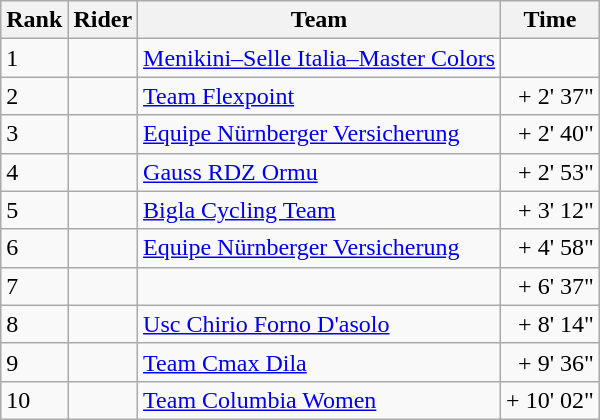<table class="wikitable">
<tr>
<th>Rank</th>
<th>Rider</th>
<th>Team</th>
<th>Time</th>
</tr>
<tr>
<td>1</td>
<td> </td>
<td><a href='#'>Menikini–Selle Italia–Master Colors</a></td>
<td style="text-align:right;"></td>
</tr>
<tr>
<td>2</td>
<td></td>
<td><a href='#'>Team Flexpoint</a></td>
<td style="text-align:right;">+ 2' 37"</td>
</tr>
<tr>
<td>3</td>
<td></td>
<td><a href='#'>Equipe Nürnberger Versicherung</a></td>
<td style="text-align:right;">+ 2' 40"</td>
</tr>
<tr>
<td>4</td>
<td></td>
<td><a href='#'>Gauss RDZ Ormu</a></td>
<td style="text-align:right;">+ 2' 53"</td>
</tr>
<tr>
<td>5</td>
<td></td>
<td><a href='#'>Bigla Cycling Team</a></td>
<td style="text-align:right;">+ 3' 12"</td>
</tr>
<tr>
<td>6</td>
<td></td>
<td><a href='#'>Equipe Nürnberger Versicherung</a></td>
<td style="text-align:right;">+ 4' 58"</td>
</tr>
<tr>
<td>7</td>
<td></td>
<td></td>
<td style="text-align:right;">+ 6' 37"</td>
</tr>
<tr>
<td>8</td>
<td></td>
<td><a href='#'>Usc Chirio Forno D'asolo</a></td>
<td style="text-align:right;">+ 8' 14"</td>
</tr>
<tr>
<td>9</td>
<td></td>
<td><a href='#'>Team Cmax Dila</a></td>
<td style="text-align:right;">+ 9' 36"</td>
</tr>
<tr>
<td>10</td>
<td></td>
<td><a href='#'>Team Columbia Women</a></td>
<td style="text-align:right;">+ 10' 02"</td>
</tr>
</table>
